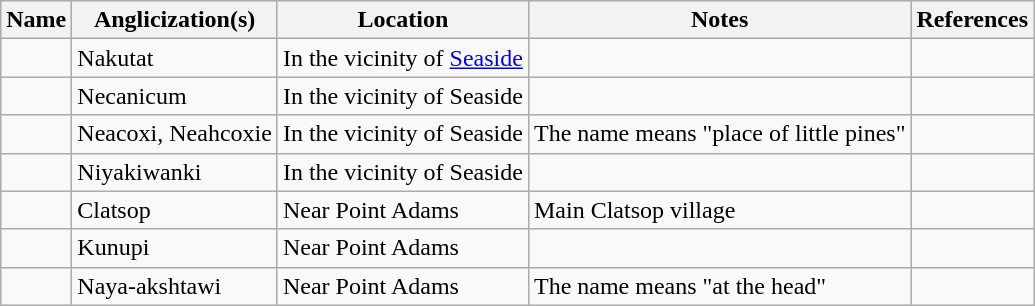<table class="wikitable">
<tr>
<th>Name</th>
<th>Anglicization(s)</th>
<th>Location</th>
<th>Notes</th>
<th>References</th>
</tr>
<tr>
<td></td>
<td>Nakutat</td>
<td>In the vicinity of <a href='#'>Seaside</a></td>
<td></td>
<td></td>
</tr>
<tr>
<td></td>
<td>Necanicum</td>
<td>In the vicinity of Seaside</td>
<td></td>
<td></td>
</tr>
<tr>
<td></td>
<td>Neacoxi, Neahcoxie</td>
<td>In the vicinity of Seaside</td>
<td>The name means "place of little pines"</td>
<td></td>
</tr>
<tr>
<td></td>
<td>Niyakiwanki</td>
<td>In the vicinity of Seaside</td>
<td></td>
<td></td>
</tr>
<tr>
<td></td>
<td>Clatsop</td>
<td>Near Point Adams</td>
<td>Main Clatsop village</td>
<td></td>
</tr>
<tr>
<td></td>
<td>Kunupi</td>
<td>Near Point Adams</td>
<td></td>
<td></td>
</tr>
<tr>
<td></td>
<td>Naya-akshtawi</td>
<td>Near Point Adams</td>
<td>The name means "at the head"</td>
<td></td>
</tr>
</table>
